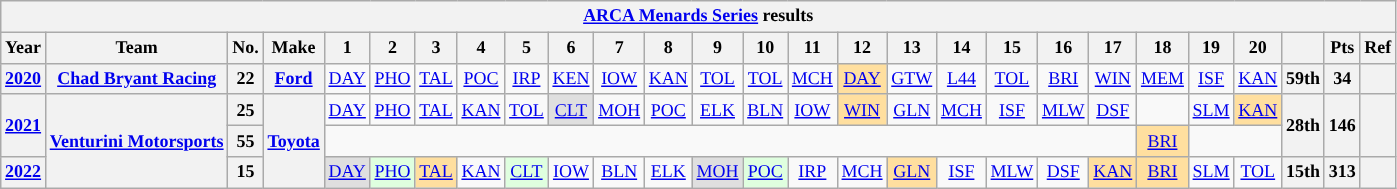<table class="wikitable" style="text-align:center; font-size:75%">
<tr>
<th colspan=27><a href='#'>ARCA Menards Series</a> results</th>
</tr>
<tr>
<th>Year</th>
<th>Team</th>
<th>No.</th>
<th>Make</th>
<th>1</th>
<th>2</th>
<th>3</th>
<th>4</th>
<th>5</th>
<th>6</th>
<th>7</th>
<th>8</th>
<th>9</th>
<th>10</th>
<th>11</th>
<th>12</th>
<th>13</th>
<th>14</th>
<th>15</th>
<th>16</th>
<th>17</th>
<th>18</th>
<th>19</th>
<th>20</th>
<th></th>
<th>Pts</th>
<th>Ref</th>
</tr>
<tr>
<th><a href='#'>2020</a></th>
<th><a href='#'>Chad Bryant Racing</a></th>
<th>22</th>
<th><a href='#'>Ford</a></th>
<td><a href='#'>DAY</a></td>
<td><a href='#'>PHO</a></td>
<td><a href='#'>TAL</a></td>
<td><a href='#'>POC</a></td>
<td><a href='#'>IRP</a></td>
<td><a href='#'>KEN</a></td>
<td><a href='#'>IOW</a></td>
<td><a href='#'>KAN</a></td>
<td><a href='#'>TOL</a></td>
<td><a href='#'>TOL</a></td>
<td><a href='#'>MCH</a></td>
<td style="background:#FFDF9F;"><a href='#'>DAY</a><br></td>
<td><a href='#'>GTW</a></td>
<td><a href='#'>L44</a></td>
<td><a href='#'>TOL</a></td>
<td><a href='#'>BRI</a></td>
<td><a href='#'>WIN</a></td>
<td><a href='#'>MEM</a></td>
<td><a href='#'>ISF</a></td>
<td><a href='#'>KAN</a></td>
<th>59th</th>
<th>34</th>
<th></th>
</tr>
<tr>
<th rowspan=2><a href='#'>2021</a></th>
<th rowspan=3><a href='#'>Venturini Motorsports</a></th>
<th>25</th>
<th rowspan=3><a href='#'>Toyota</a></th>
<td><a href='#'>DAY</a></td>
<td><a href='#'>PHO</a></td>
<td><a href='#'>TAL</a></td>
<td><a href='#'>KAN</a></td>
<td><a href='#'>TOL</a></td>
<td style="background:#DFDFDF;"><a href='#'>CLT</a><br></td>
<td><a href='#'>MOH</a></td>
<td><a href='#'>POC</a></td>
<td><a href='#'>ELK</a></td>
<td><a href='#'>BLN</a></td>
<td><a href='#'>IOW</a></td>
<td style="background:#FFDF9F;"><a href='#'>WIN</a><br></td>
<td><a href='#'>GLN</a></td>
<td><a href='#'>MCH</a></td>
<td><a href='#'>ISF</a></td>
<td><a href='#'>MLW</a></td>
<td><a href='#'>DSF</a></td>
<td colspan=1></td>
<td><a href='#'>SLM</a></td>
<td style="background:#FFDF9F;'"><a href='#'>KAN</a><br></td>
<th rowspan=2>28th</th>
<th rowspan=2>146</th>
<th rowspan=2></th>
</tr>
<tr>
<th>55</th>
<td colspan=17></td>
<td style="background:#FFDF9F;"><a href='#'>BRI</a><br></td>
<td colspan=2></td>
</tr>
<tr>
<th><a href='#'>2022</a></th>
<th>15</th>
<td style="background:#DFDFDF;"><a href='#'>DAY</a><br></td>
<td style="background:#DFFFDF;"><a href='#'>PHO</a><br></td>
<td style="background:#FFDF9F;"><a href='#'>TAL</a><br></td>
<td><a href='#'>KAN</a></td>
<td style="background:#DFFFDF;"><a href='#'>CLT</a><br></td>
<td><a href='#'>IOW</a></td>
<td><a href='#'>BLN</a></td>
<td><a href='#'>ELK</a></td>
<td style="background:#DFDFDF;"><a href='#'>MOH</a><br></td>
<td style="background:#DFFFDF;"><a href='#'>POC</a><br></td>
<td><a href='#'>IRP</a></td>
<td><a href='#'>MCH</a></td>
<td style="background:#FFDF9F;"><a href='#'>GLN</a><br></td>
<td><a href='#'>ISF</a></td>
<td><a href='#'>MLW</a></td>
<td><a href='#'>DSF</a></td>
<td style="background:#FFDF9F;"><a href='#'>KAN</a><br></td>
<td style="background:#FFDF9F;"><a href='#'>BRI</a><br></td>
<td><a href='#'>SLM</a></td>
<td><a href='#'>TOL</a></td>
<th>15th</th>
<th>313</th>
<th></th>
</tr>
</table>
